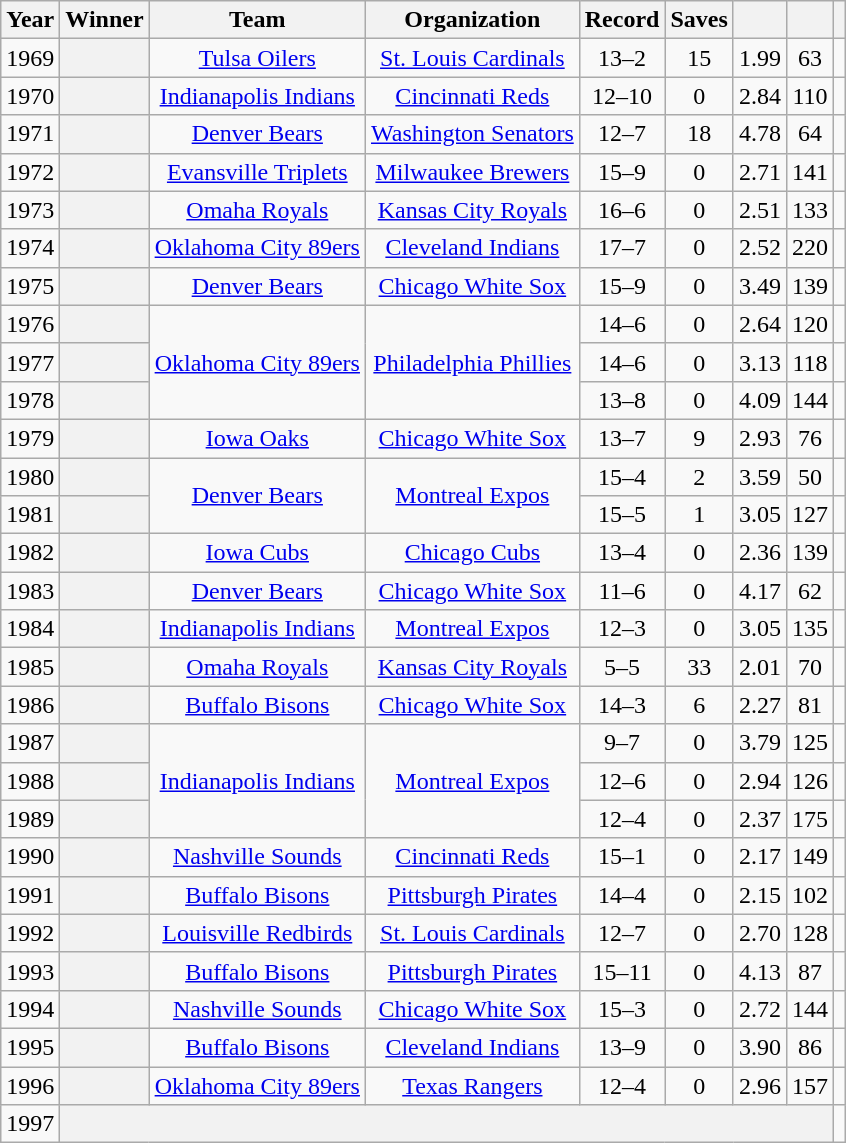<table class="wikitable sortable plainrowheaders" style="text-align:center">
<tr>
<th scope="col">Year</th>
<th scope="col">Winner</th>
<th scope="col">Team</th>
<th scope="col">Organization</th>
<th scope="col">Record</th>
<th scope="col">Saves</th>
<th scope="col"></th>
<th scope="col"></th>
<th scope="col" class="unsortable"></th>
</tr>
<tr>
<td>1969</td>
<th scope="row" style="text-align:center"></th>
<td><a href='#'>Tulsa Oilers</a></td>
<td><a href='#'>St. Louis Cardinals</a></td>
<td>13–2</td>
<td>15</td>
<td>1.99</td>
<td>63</td>
<td></td>
</tr>
<tr>
<td>1970</td>
<th scope="row" style="text-align:center"></th>
<td><a href='#'>Indianapolis Indians</a></td>
<td><a href='#'>Cincinnati Reds</a></td>
<td>12–10</td>
<td>0</td>
<td>2.84</td>
<td>110</td>
<td></td>
</tr>
<tr>
<td>1971</td>
<th scope="row" style="text-align:center"></th>
<td><a href='#'>Denver Bears</a></td>
<td><a href='#'>Washington Senators</a></td>
<td>12–7</td>
<td>18</td>
<td>4.78</td>
<td>64</td>
<td></td>
</tr>
<tr>
<td>1972</td>
<th scope="row" style="text-align:center"></th>
<td><a href='#'>Evansville Triplets</a></td>
<td><a href='#'>Milwaukee Brewers</a></td>
<td>15–9</td>
<td>0</td>
<td>2.71</td>
<td>141</td>
<td></td>
</tr>
<tr>
<td>1973</td>
<th scope="row" style="text-align:center"></th>
<td><a href='#'>Omaha Royals</a></td>
<td><a href='#'>Kansas City Royals</a></td>
<td>16–6</td>
<td>0</td>
<td>2.51</td>
<td>133</td>
<td></td>
</tr>
<tr>
<td>1974</td>
<th scope="row" style="text-align:center"></th>
<td><a href='#'>Oklahoma City 89ers</a></td>
<td><a href='#'>Cleveland Indians</a></td>
<td>17–7</td>
<td>0</td>
<td>2.52</td>
<td>220</td>
<td></td>
</tr>
<tr>
<td>1975</td>
<th scope="row" style="text-align:center"></th>
<td><a href='#'>Denver Bears</a></td>
<td><a href='#'>Chicago White Sox</a></td>
<td>15–9</td>
<td>0</td>
<td>3.49</td>
<td>139</td>
<td></td>
</tr>
<tr>
<td>1976</td>
<th scope="row" style="text-align:center"></th>
<td rowspan="3"><a href='#'>Oklahoma City 89ers</a></td>
<td rowspan="3"><a href='#'>Philadelphia Phillies</a></td>
<td>14–6</td>
<td>0</td>
<td>2.64</td>
<td>120</td>
<td></td>
</tr>
<tr>
<td>1977</td>
<th scope="row" style="text-align:center"></th>
<td>14–6</td>
<td>0</td>
<td>3.13</td>
<td>118</td>
<td></td>
</tr>
<tr>
<td>1978</td>
<th scope="row" style="text-align:center"></th>
<td>13–8</td>
<td>0</td>
<td>4.09</td>
<td>144</td>
<td></td>
</tr>
<tr>
<td>1979</td>
<th scope="row" style="text-align:center"></th>
<td><a href='#'>Iowa Oaks</a></td>
<td><a href='#'>Chicago White Sox</a></td>
<td>13–7</td>
<td>9</td>
<td>2.93</td>
<td>76</td>
<td></td>
</tr>
<tr>
<td>1980</td>
<th scope="row" style="text-align:center"></th>
<td rowspan="2"><a href='#'>Denver Bears</a></td>
<td rowspan="2"><a href='#'>Montreal Expos</a></td>
<td>15–4</td>
<td>2</td>
<td>3.59</td>
<td>50</td>
<td></td>
</tr>
<tr>
<td>1981</td>
<th scope="row" style="text-align:center"></th>
<td>15–5</td>
<td>1</td>
<td>3.05</td>
<td>127</td>
<td></td>
</tr>
<tr>
<td>1982</td>
<th scope="row" style="text-align:center"></th>
<td><a href='#'>Iowa Cubs</a></td>
<td><a href='#'>Chicago Cubs</a></td>
<td>13–4</td>
<td>0</td>
<td>2.36</td>
<td>139</td>
<td></td>
</tr>
<tr>
<td>1983</td>
<th scope="row" style="text-align:center"></th>
<td><a href='#'>Denver Bears</a></td>
<td><a href='#'>Chicago White Sox</a></td>
<td>11–6</td>
<td>0</td>
<td>4.17</td>
<td>62</td>
<td></td>
</tr>
<tr>
<td>1984</td>
<th scope="row" style="text-align:center"></th>
<td><a href='#'>Indianapolis Indians</a></td>
<td><a href='#'>Montreal Expos</a></td>
<td>12–3</td>
<td>0</td>
<td>3.05</td>
<td>135</td>
<td></td>
</tr>
<tr>
<td>1985</td>
<th scope="row" style="text-align:center"></th>
<td><a href='#'>Omaha Royals</a></td>
<td><a href='#'>Kansas City Royals</a></td>
<td>5–5</td>
<td>33</td>
<td>2.01</td>
<td>70</td>
<td></td>
</tr>
<tr>
<td>1986</td>
<th scope="row" style="text-align:center"></th>
<td><a href='#'>Buffalo Bisons</a></td>
<td><a href='#'>Chicago White Sox</a></td>
<td>14–3</td>
<td>6</td>
<td>2.27</td>
<td>81</td>
<td></td>
</tr>
<tr>
<td>1987</td>
<th scope="row" style="text-align:center"></th>
<td rowspan="3"><a href='#'>Indianapolis Indians</a></td>
<td rowspan="3"><a href='#'>Montreal Expos</a></td>
<td>9–7</td>
<td>0</td>
<td>3.79</td>
<td>125</td>
<td></td>
</tr>
<tr>
<td>1988</td>
<th scope="row" style="text-align:center"></th>
<td>12–6</td>
<td>0</td>
<td>2.94</td>
<td>126</td>
<td></td>
</tr>
<tr>
<td>1989</td>
<th scope="row" style="text-align:center"></th>
<td>12–4</td>
<td>0</td>
<td>2.37</td>
<td>175</td>
<td></td>
</tr>
<tr>
<td>1990</td>
<th scope="row" style="text-align:center"></th>
<td><a href='#'>Nashville Sounds</a></td>
<td><a href='#'>Cincinnati Reds</a></td>
<td>15–1</td>
<td>0</td>
<td>2.17</td>
<td>149</td>
<td></td>
</tr>
<tr>
<td>1991</td>
<th scope="row" style="text-align:center"></th>
<td><a href='#'>Buffalo Bisons</a></td>
<td><a href='#'>Pittsburgh Pirates</a></td>
<td>14–4</td>
<td>0</td>
<td>2.15</td>
<td>102</td>
<td></td>
</tr>
<tr>
<td>1992</td>
<th scope="row" style="text-align:center"></th>
<td><a href='#'>Louisville Redbirds</a></td>
<td><a href='#'>St. Louis Cardinals</a></td>
<td>12–7</td>
<td>0</td>
<td>2.70</td>
<td>128</td>
<td></td>
</tr>
<tr>
<td>1993</td>
<th scope="row" style="text-align:center"></th>
<td><a href='#'>Buffalo Bisons</a></td>
<td><a href='#'>Pittsburgh Pirates</a></td>
<td>15–11</td>
<td>0</td>
<td>4.13</td>
<td>87</td>
<td></td>
</tr>
<tr>
<td>1994</td>
<th scope="row" style="text-align:center"></th>
<td><a href='#'>Nashville Sounds</a></td>
<td><a href='#'>Chicago White Sox</a></td>
<td>15–3</td>
<td>0</td>
<td>2.72</td>
<td>144</td>
<td></td>
</tr>
<tr>
<td>1995</td>
<th scope="row" style="text-align:center"></th>
<td><a href='#'>Buffalo Bisons</a></td>
<td><a href='#'>Cleveland Indians</a></td>
<td>13–9</td>
<td>0</td>
<td>3.90</td>
<td>86</td>
<td></td>
</tr>
<tr>
<td>1996</td>
<th scope="row" style="text-align:center"></th>
<td><a href='#'>Oklahoma City 89ers</a></td>
<td><a href='#'>Texas Rangers</a></td>
<td>12–4</td>
<td>0</td>
<td>2.96</td>
<td>157</td>
<td></td>
</tr>
<tr>
<td>1997</td>
<th scope="row" style="text-align:center" colspan="7"></th>
<td></td>
</tr>
</table>
